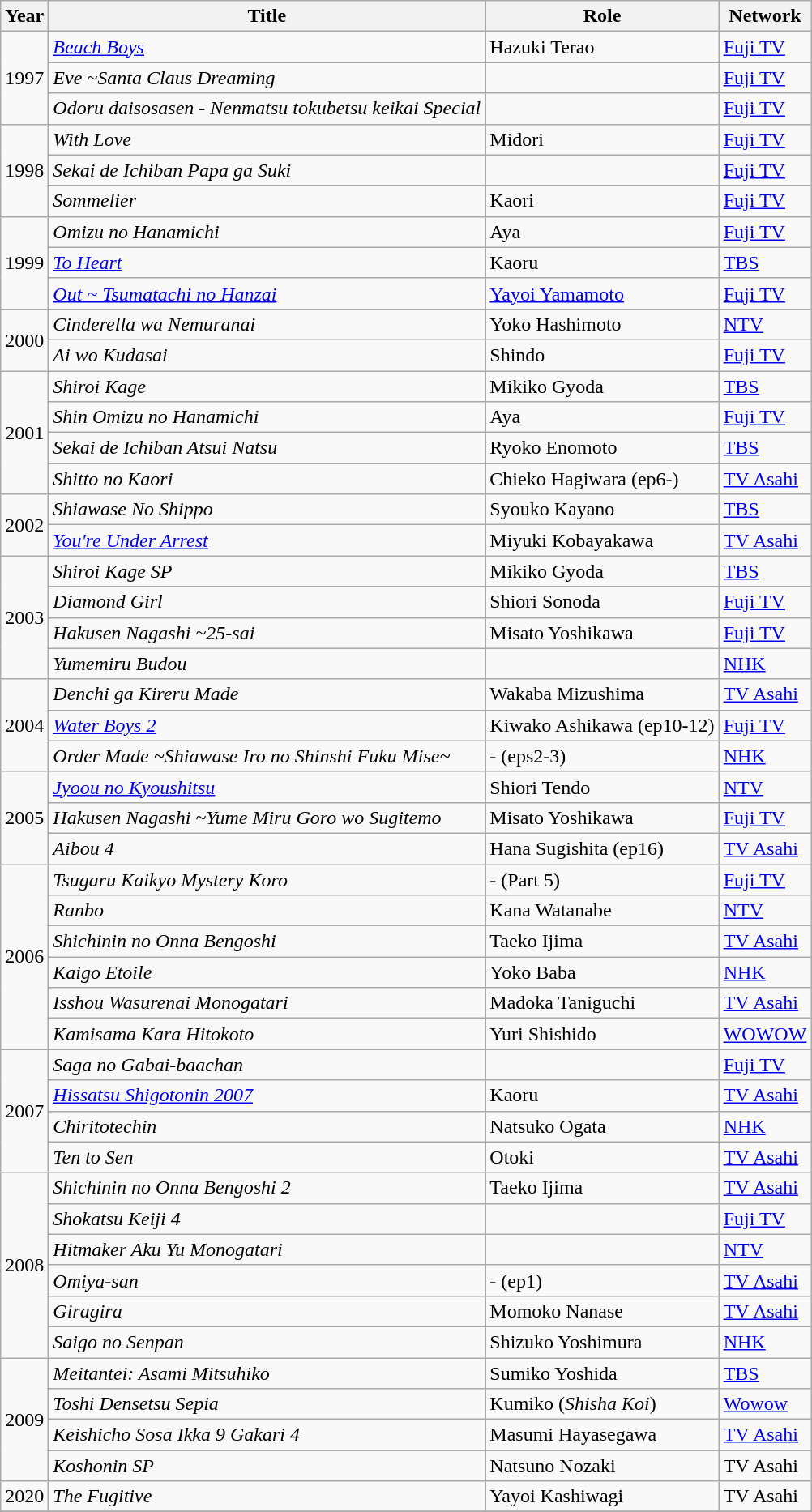<table class="wikitable">
<tr>
<th>Year</th>
<th>Title</th>
<th>Role</th>
<th>Network</th>
</tr>
<tr>
<td rowspan="3">1997</td>
<td><em><a href='#'>Beach Boys</a></em></td>
<td>Hazuki Terao</td>
<td><a href='#'>Fuji TV</a></td>
</tr>
<tr>
<td><em>Eve ~Santa Claus Dreaming</em></td>
<td></td>
<td><a href='#'>Fuji TV</a></td>
</tr>
<tr>
<td><em>Odoru daisosasen - Nenmatsu tokubetsu keikai Special</em></td>
<td></td>
<td><a href='#'>Fuji TV</a></td>
</tr>
<tr>
<td rowspan="3">1998</td>
<td><em>With Love</em></td>
<td>Midori</td>
<td><a href='#'>Fuji TV</a></td>
</tr>
<tr>
<td><em>Sekai de Ichiban Papa ga Suki</em></td>
<td></td>
<td><a href='#'>Fuji TV</a></td>
</tr>
<tr>
<td><em>Sommelier</em></td>
<td>Kaori</td>
<td><a href='#'>Fuji TV</a></td>
</tr>
<tr>
<td rowspan="3">1999</td>
<td><em>Omizu no Hanamichi</em></td>
<td>Aya</td>
<td><a href='#'>Fuji TV</a></td>
</tr>
<tr>
<td><em><a href='#'>To Heart</a></em></td>
<td>Kaoru</td>
<td><a href='#'>TBS</a></td>
</tr>
<tr>
<td><em><a href='#'>Out ~ Tsumatachi no Hanzai</a></em></td>
<td><a href='#'>Yayoi Yamamoto</a></td>
<td><a href='#'>Fuji TV</a></td>
</tr>
<tr>
<td rowspan="2">2000</td>
<td><em>Cinderella wa Nemuranai</em></td>
<td>Yoko Hashimoto</td>
<td><a href='#'>NTV</a></td>
</tr>
<tr>
<td><em>Ai wo Kudasai</em></td>
<td>Shindo</td>
<td><a href='#'>Fuji TV</a></td>
</tr>
<tr>
<td rowspan="4">2001</td>
<td><em>Shiroi Kage</em></td>
<td>Mikiko Gyoda</td>
<td><a href='#'>TBS</a></td>
</tr>
<tr>
<td><em>Shin Omizu no Hanamichi</em></td>
<td>Aya</td>
<td><a href='#'>Fuji TV</a></td>
</tr>
<tr>
<td><em>Sekai de Ichiban Atsui Natsu</em></td>
<td>Ryoko Enomoto</td>
<td><a href='#'>TBS</a></td>
</tr>
<tr>
<td><em>Shitto no Kaori </em></td>
<td>Chieko Hagiwara (ep6-)</td>
<td><a href='#'>TV Asahi</a></td>
</tr>
<tr>
<td rowspan="2">2002</td>
<td><em>Shiawase No Shippo</em></td>
<td>Syouko Kayano</td>
<td><a href='#'>TBS</a></td>
</tr>
<tr>
<td><em><a href='#'>You're Under Arrest</a></em></td>
<td>Miyuki Kobayakawa</td>
<td><a href='#'>TV Asahi</a></td>
</tr>
<tr>
<td rowspan="4">2003</td>
<td><em>Shiroi Kage SP</em></td>
<td>Mikiko Gyoda</td>
<td><a href='#'>TBS</a></td>
</tr>
<tr>
<td><em>Diamond Girl</em></td>
<td>Shiori Sonoda</td>
<td><a href='#'>Fuji TV</a></td>
</tr>
<tr>
<td><em>Hakusen Nagashi ~25-sai</em></td>
<td>Misato Yoshikawa</td>
<td><a href='#'>Fuji TV</a></td>
</tr>
<tr>
<td><em>Yumemiru Budou</em></td>
<td></td>
<td><a href='#'>NHK</a></td>
</tr>
<tr>
<td rowspan="3">2004</td>
<td><em>Denchi ga Kireru Made</em></td>
<td>Wakaba Mizushima</td>
<td><a href='#'>TV Asahi</a></td>
</tr>
<tr>
<td><em><a href='#'>Water Boys 2</a></em></td>
<td>Kiwako Ashikawa (ep10-12)</td>
<td><a href='#'>Fuji TV</a></td>
</tr>
<tr>
<td><em>Order Made ~Shiawase Iro no Shinshi Fuku Mise~</em></td>
<td>- (eps2-3)</td>
<td><a href='#'>NHK</a></td>
</tr>
<tr>
<td rowspan="3">2005</td>
<td><em><a href='#'>Jyoou no Kyoushitsu</a></em></td>
<td>Shiori Tendo</td>
<td><a href='#'>NTV</a></td>
</tr>
<tr>
<td><em>Hakusen Nagashi ~Yume Miru Goro wo Sugitemo </em></td>
<td>Misato Yoshikawa</td>
<td><a href='#'>Fuji TV</a></td>
</tr>
<tr>
<td><em>Aibou 4</em></td>
<td>Hana Sugishita (ep16)</td>
<td><a href='#'>TV Asahi</a></td>
</tr>
<tr>
<td rowspan="6">2006</td>
<td><em>Tsugaru Kaikyo Mystery Koro</em></td>
<td>- (Part 5)</td>
<td><a href='#'>Fuji TV</a></td>
</tr>
<tr>
<td><em>Ranbo</em></td>
<td>Kana Watanabe</td>
<td><a href='#'>NTV</a></td>
</tr>
<tr>
<td><em>Shichinin no Onna Bengoshi</em></td>
<td>Taeko Ijima</td>
<td><a href='#'>TV Asahi</a></td>
</tr>
<tr>
<td><em>Kaigo Etoile</em></td>
<td>Yoko Baba</td>
<td><a href='#'>NHK</a></td>
</tr>
<tr>
<td><em>Isshou Wasurenai Monogatari</em></td>
<td>Madoka Taniguchi</td>
<td><a href='#'>TV Asahi</a></td>
</tr>
<tr>
<td><em>Kamisama Kara Hitokoto</em></td>
<td>Yuri Shishido</td>
<td><a href='#'>WOWOW</a></td>
</tr>
<tr>
<td rowspan="4">2007</td>
<td><em>Saga no Gabai-baachan</em></td>
<td></td>
<td><a href='#'>Fuji TV</a></td>
</tr>
<tr>
<td><em><a href='#'>Hissatsu Shigotonin 2007</a></em></td>
<td>Kaoru</td>
<td><a href='#'>TV Asahi</a></td>
</tr>
<tr>
<td><em>Chiritotechin</em></td>
<td>Natsuko Ogata</td>
<td><a href='#'>NHK</a></td>
</tr>
<tr>
<td><em>Ten to Sen</em></td>
<td>Otoki</td>
<td><a href='#'>TV Asahi</a></td>
</tr>
<tr>
<td rowspan="6">2008</td>
<td><em>Shichinin no Onna Bengoshi 2</em></td>
<td>Taeko Ijima</td>
<td><a href='#'>TV Asahi</a></td>
</tr>
<tr>
<td><em>Shokatsu Keiji 4</em></td>
<td></td>
<td><a href='#'>Fuji TV</a></td>
</tr>
<tr>
<td><em>Hitmaker Aku Yu Monogatari</em></td>
<td></td>
<td><a href='#'>NTV</a></td>
</tr>
<tr>
<td><em>Omiya-san</em></td>
<td>- (ep1)</td>
<td><a href='#'>TV Asahi</a></td>
</tr>
<tr>
<td><em>Giragira</em></td>
<td>Momoko Nanase</td>
<td><a href='#'>TV Asahi</a></td>
</tr>
<tr>
<td><em>Saigo no Senpan</em></td>
<td>Shizuko Yoshimura</td>
<td><a href='#'>NHK</a></td>
</tr>
<tr>
<td rowspan="4">2009</td>
<td><em>Meitantei: Asami Mitsuhiko</em></td>
<td>Sumiko Yoshida</td>
<td><a href='#'>TBS</a></td>
</tr>
<tr>
<td><em>Toshi Densetsu Sepia</em></td>
<td>Kumiko (<em>Shisha Koi</em>)</td>
<td><a href='#'>Wowow</a></td>
</tr>
<tr>
<td><em>Keishicho Sosa Ikka 9 Gakari 4</em></td>
<td>Masumi Hayasegawa</td>
<td><a href='#'>TV Asahi</a></td>
</tr>
<tr>
<td><em>Koshonin SP</em></td>
<td>Natsuno Nozaki</td>
<td>TV Asahi</td>
</tr>
<tr>
<td>2020</td>
<td><em>The Fugitive</em></td>
<td>Yayoi Kashiwagi</td>
<td>TV Asahi</td>
</tr>
<tr>
</tr>
</table>
